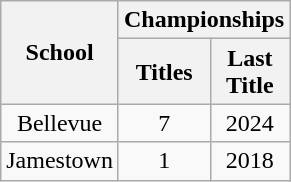<table class="wikitable sortable" style="text-align:center">
<tr>
<th rowspan=2>School</th>
<th colspan=2>Championships</th>
</tr>
<tr>
<th>Titles</th>
<th>Last<br>Title</th>
</tr>
<tr>
<td>Bellevue</td>
<td>7</td>
<td>2024</td>
</tr>
<tr>
<td>Jamestown</td>
<td>1</td>
<td>2018</td>
</tr>
</table>
